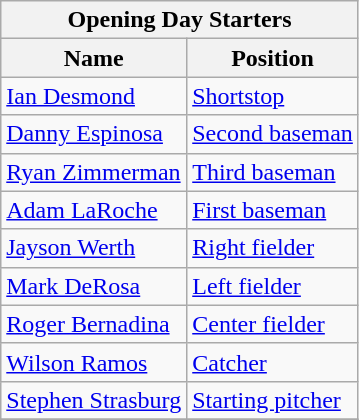<table class="wikitable" style="text-align:left">
<tr>
<th colspan="2">Opening Day Starters</th>
</tr>
<tr>
<th>Name</th>
<th>Position</th>
</tr>
<tr>
<td><a href='#'>Ian Desmond</a></td>
<td><a href='#'>Shortstop</a></td>
</tr>
<tr>
<td><a href='#'>Danny Espinosa</a></td>
<td><a href='#'>Second baseman</a></td>
</tr>
<tr>
<td><a href='#'>Ryan Zimmerman</a></td>
<td><a href='#'>Third baseman</a></td>
</tr>
<tr>
<td><a href='#'>Adam LaRoche</a></td>
<td><a href='#'>First baseman</a></td>
</tr>
<tr>
<td><a href='#'>Jayson Werth</a></td>
<td><a href='#'>Right fielder</a></td>
</tr>
<tr>
<td><a href='#'>Mark DeRosa</a></td>
<td><a href='#'>Left fielder</a></td>
</tr>
<tr>
<td><a href='#'>Roger Bernadina</a></td>
<td><a href='#'>Center fielder</a></td>
</tr>
<tr>
<td><a href='#'>Wilson Ramos</a></td>
<td><a href='#'>Catcher</a></td>
</tr>
<tr>
<td><a href='#'>Stephen Strasburg</a></td>
<td><a href='#'>Starting pitcher</a></td>
</tr>
<tr>
</tr>
</table>
